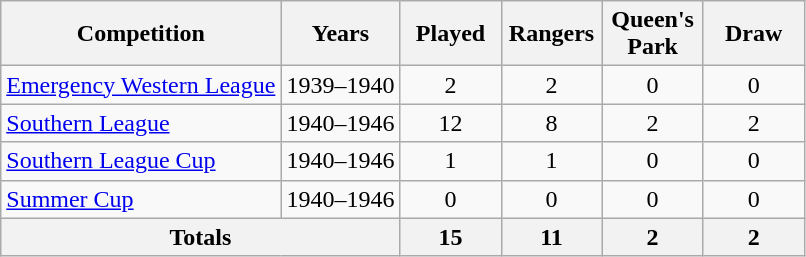<table class="wikitable sortable" style="text-align:center font-size:80%">
<tr>
<th>Competition</th>
<th>Years</th>
<th width=60>Played</th>
<th width=60>Rangers</th>
<th width=60>Queen's Park</th>
<th width=60>Draw</th>
</tr>
<tr>
<td align=left><a href='#'>Emergency Western League</a></td>
<td align=center>1939–1940</td>
<td align=center>2</td>
<td align=center>2</td>
<td align=center>0</td>
<td align=center>0</td>
</tr>
<tr>
<td align=left><a href='#'>Southern League</a></td>
<td align=center>1940–1946</td>
<td align=center>12</td>
<td align=center>8</td>
<td align=center>2</td>
<td align=center>2</td>
</tr>
<tr>
<td align=left><a href='#'>Southern League Cup</a></td>
<td align=center>1940–1946</td>
<td align=center>1</td>
<td align=center>1</td>
<td align=center>0</td>
<td align=center>0</td>
</tr>
<tr>
<td align=left><a href='#'>Summer Cup</a></td>
<td align=center>1940–1946</td>
<td align=center>0</td>
<td align=center>0</td>
<td align=center>0</td>
<td align=center>0</td>
</tr>
<tr class="sortbottom">
<th colspan=2 align=left>Totals</th>
<th>15</th>
<th>11</th>
<th>2</th>
<th>2</th>
</tr>
</table>
